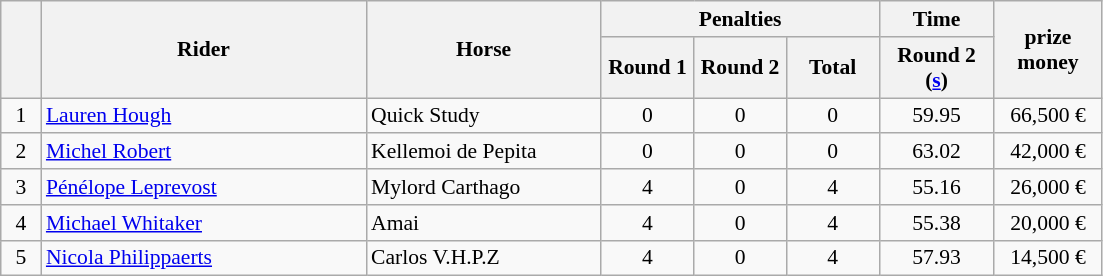<table class="wikitable" style="font-size: 90%">
<tr>
<th rowspan=2 width=20></th>
<th rowspan=2 width=210>Rider</th>
<th rowspan=2 width=150>Horse</th>
<th colspan=3>Penalties</th>
<th width=65>Time</th>
<th rowspan=2 width=65>prize<br>money</th>
</tr>
<tr>
<th width=55>Round 1</th>
<th width=55>Round 2</th>
<th width=55>Total</th>
<th width=70>Round 2 (<a href='#'>s</a>)</th>
</tr>
<tr>
<td align=center>1</td>
<td> <a href='#'>Lauren Hough</a></td>
<td>Quick Study</td>
<td align=center>0</td>
<td align=center>0</td>
<td align=center>0</td>
<td align=center>59.95</td>
<td align=center>66,500 €</td>
</tr>
<tr>
<td align=center>2</td>
<td> <a href='#'>Michel Robert</a></td>
<td>Kellemoi de Pepita</td>
<td align=center>0</td>
<td align=center>0</td>
<td align=center>0</td>
<td align=center>63.02</td>
<td align=center>42,000 €</td>
</tr>
<tr>
<td align=center>3</td>
<td> <a href='#'>Pénélope Leprevost</a></td>
<td>Mylord Carthago</td>
<td align=center>4</td>
<td align=center>0</td>
<td align=center>4</td>
<td align=center>55.16</td>
<td align=center>26,000 €</td>
</tr>
<tr>
<td align=center>4</td>
<td> <a href='#'>Michael Whitaker</a></td>
<td>Amai</td>
<td align=center>4</td>
<td align=center>0</td>
<td align=center>4</td>
<td align=center>55.38</td>
<td align=center>20,000 €</td>
</tr>
<tr>
<td align=center>5</td>
<td> <a href='#'>Nicola Philippaerts</a></td>
<td>Carlos V.H.P.Z</td>
<td align=center>4</td>
<td align=center>0</td>
<td align=center>4</td>
<td align=center>57.93</td>
<td align=center>14,500 €</td>
</tr>
</table>
